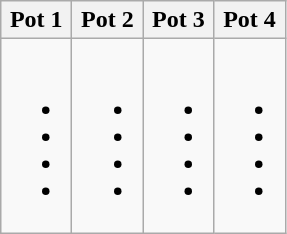<table class="wikitable">
<tr>
<th style="width: 25%;">Pot 1</th>
<th style="width: 25%;">Pot 2</th>
<th style="width: 25%;">Pot 3</th>
<th style="width: 25%;">Pot 4</th>
</tr>
<tr style="vertical-align: top;">
<td><br><ul><li></li><li></li><li></li><li></li></ul></td>
<td><br><ul><li></li><li></li><li></li><li></li></ul></td>
<td><br><ul><li></li><li></li><li></li><li></li></ul></td>
<td><br><ul><li></li><li></li><li></li><li></li></ul></td>
</tr>
</table>
